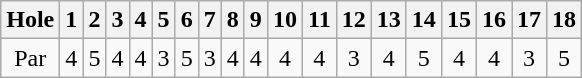<table class="wikitable" style="text-align:center">
<tr>
<th>Hole</th>
<th>1</th>
<th>2</th>
<th>3</th>
<th>4</th>
<th>5</th>
<th>6</th>
<th>7</th>
<th>8</th>
<th>9</th>
<th>10</th>
<th>11</th>
<th>12</th>
<th>13</th>
<th>14</th>
<th>15</th>
<th>16</th>
<th>17</th>
<th>18</th>
</tr>
<tr>
<td>Par</td>
<td>4</td>
<td>5</td>
<td>4</td>
<td>4</td>
<td>3</td>
<td>5</td>
<td>3</td>
<td>4</td>
<td>4</td>
<td>4</td>
<td>4</td>
<td>3</td>
<td>4</td>
<td>5</td>
<td>4</td>
<td>4</td>
<td>3</td>
<td>5</td>
</tr>
</table>
